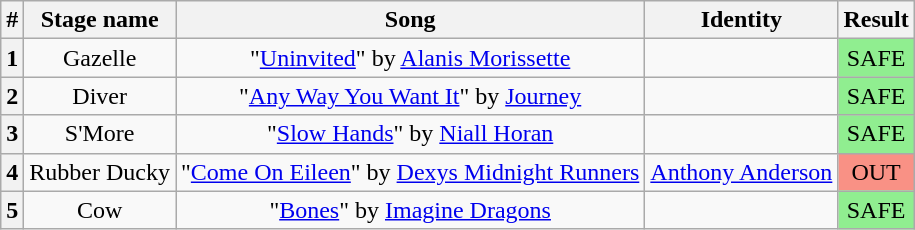<table class="wikitable plainrowheaders" style="text-align: center;">
<tr>
<th>#</th>
<th>Stage name</th>
<th>Song</th>
<th>Identity</th>
<th>Result</th>
</tr>
<tr>
<th>1</th>
<td>Gazelle</td>
<td>"<a href='#'>Uninvited</a>" by <a href='#'>Alanis Morissette</a></td>
<td></td>
<td bgcolor=lightgreen>SAFE</td>
</tr>
<tr>
<th>2</th>
<td>Diver</td>
<td>"<a href='#'>Any Way You Want It</a>" by <a href='#'>Journey</a></td>
<td></td>
<td bgcolor=lightgreen>SAFE</td>
</tr>
<tr>
<th>3</th>
<td>S'More</td>
<td>"<a href='#'>Slow Hands</a>" by <a href='#'>Niall Horan</a></td>
<td></td>
<td bgcolor=lightgreen>SAFE</td>
</tr>
<tr>
<th>4</th>
<td>Rubber Ducky</td>
<td>"<a href='#'>Come On Eileen</a>" by <a href='#'>Dexys Midnight Runners</a></td>
<td><a href='#'>Anthony Anderson</a></td>
<td bgcolor=#F99185>OUT</td>
</tr>
<tr>
<th>5</th>
<td>Cow</td>
<td>"<a href='#'>Bones</a>" by <a href='#'>Imagine Dragons</a></td>
<td></td>
<td bgcolor=lightgreen>SAFE</td>
</tr>
</table>
